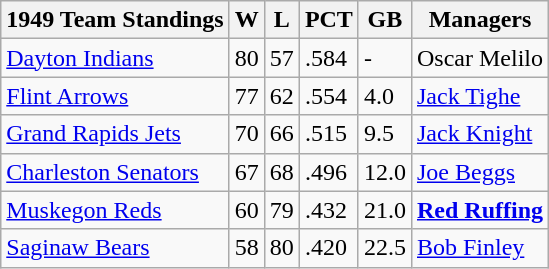<table class="wikitable">
<tr>
<th>1949 Team Standings</th>
<th>W</th>
<th>L</th>
<th>PCT</th>
<th>GB</th>
<th>Managers</th>
</tr>
<tr>
<td><a href='#'>Dayton Indians</a></td>
<td>80</td>
<td>57</td>
<td>.584</td>
<td>-</td>
<td>Oscar Melilo</td>
</tr>
<tr>
<td><a href='#'>Flint Arrows</a></td>
<td>77</td>
<td>62</td>
<td>.554</td>
<td>4.0</td>
<td><a href='#'>Jack Tighe</a></td>
</tr>
<tr>
<td><a href='#'>Grand Rapids Jets</a></td>
<td>70</td>
<td>66</td>
<td>.515</td>
<td>9.5</td>
<td><a href='#'>Jack Knight</a></td>
</tr>
<tr>
<td><a href='#'>Charleston Senators</a></td>
<td>67</td>
<td>68</td>
<td>.496</td>
<td>12.0</td>
<td><a href='#'>Joe Beggs</a></td>
</tr>
<tr>
<td><a href='#'>Muskegon Reds</a></td>
<td>60</td>
<td>79</td>
<td>.432</td>
<td>21.0</td>
<td><strong><a href='#'>Red Ruffing</a></strong></td>
</tr>
<tr>
<td><a href='#'>Saginaw Bears</a></td>
<td>58</td>
<td>80</td>
<td>.420</td>
<td>22.5</td>
<td><a href='#'>Bob Finley</a></td>
</tr>
</table>
